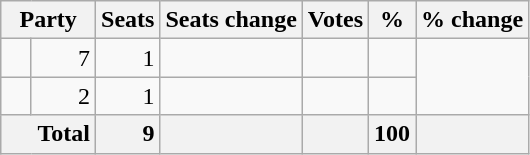<table class="wikitable sortable">
<tr>
<th colspan=2>Party</th>
<th>Seats</th>
<th>Seats change</th>
<th>Votes</th>
<th>%</th>
<th>% change</th>
</tr>
<tr>
<td></td>
<td align=right>7</td>
<td align=right>1</td>
<td align=right></td>
<td align=right></td>
<td align=right></td>
</tr>
<tr>
<td></td>
<td align=right>2</td>
<td align=right>1</td>
<td align=right></td>
<td align=right></td>
<td align=right></td>
</tr>
<tr class="sortbottom" style="font-weight: bold; text-align: right; background: #f2f2f2;">
<th colspan="2" style="padding-left: 1.5em; text-align: left;">Total</th>
<td align=right>9</td>
<td align=right></td>
<td align=right></td>
<td align=right>100</td>
<td align=right></td>
</tr>
</table>
